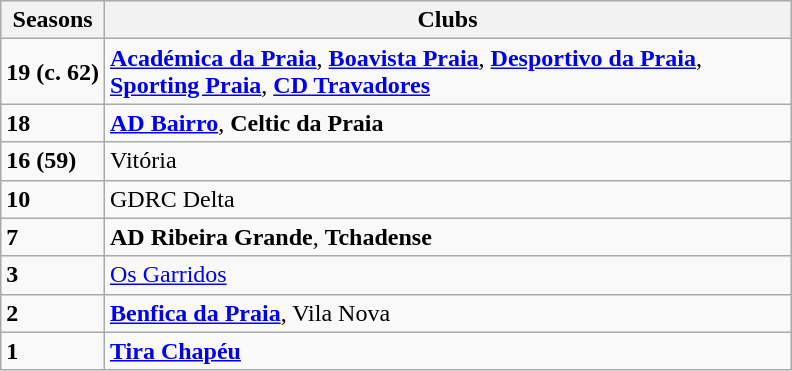<table class="wikitable sortable">
<tr>
<th>Seasons</th>
<th width="450px">Clubs</th>
</tr>
<tr>
<td><strong>19 (c. 62)</strong></td>
<td><strong><a href='#'>Académica da Praia</a></strong>, <strong><a href='#'>Boavista Praia</a></strong>, <strong><a href='#'>Desportivo da Praia</a></strong>, <strong><a href='#'>Sporting Praia</a></strong>, <strong><a href='#'>CD Travadores</a></strong></td>
</tr>
<tr>
<td><strong>18</strong></td>
<td><strong><a href='#'>AD Bairro</a></strong>, <strong>Celtic da Praia</strong></td>
</tr>
<tr>
<td><strong>16 (59)</strong></td>
<td>Vitória</td>
</tr>
<tr>
<td><strong>10</strong></td>
<td>GDRC Delta</td>
</tr>
<tr>
<td><strong>7</strong></td>
<td><strong>AD Ribeira Grande</strong>, <strong>Tchadense</strong></td>
</tr>
<tr>
<td><strong>3</strong></td>
<td><a href='#'>Os Garridos</a></td>
</tr>
<tr>
<td><strong>2</strong></td>
<td><strong><a href='#'>Benfica da Praia</a></strong>, Vila Nova</td>
</tr>
<tr>
<td><strong>1</strong></td>
<td><strong><a href='#'>Tira Chapéu</a></strong></td>
</tr>
</table>
